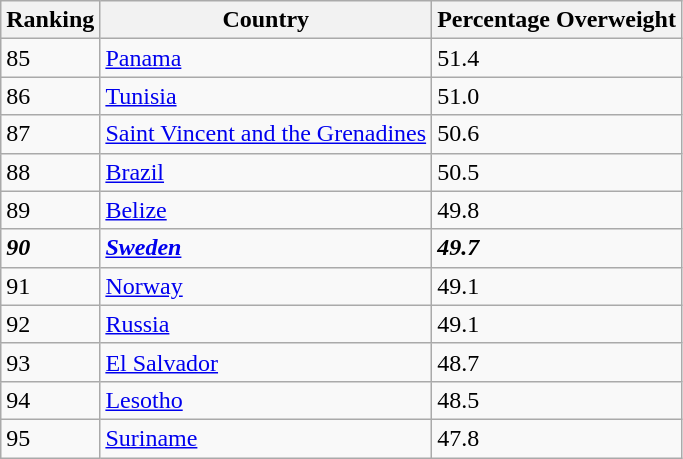<table class="wikitable">
<tr>
<th>Ranking</th>
<th>Country</th>
<th>Percentage Overweight</th>
</tr>
<tr>
<td>85</td>
<td><a href='#'>Panama</a></td>
<td>51.4</td>
</tr>
<tr>
<td>86</td>
<td><a href='#'>Tunisia</a></td>
<td>51.0</td>
</tr>
<tr>
<td>87</td>
<td><a href='#'>Saint Vincent and the Grenadines</a></td>
<td>50.6</td>
</tr>
<tr>
<td>88</td>
<td><a href='#'>Brazil</a></td>
<td>50.5</td>
</tr>
<tr>
<td>89</td>
<td><a href='#'>Belize</a></td>
<td>49.8</td>
</tr>
<tr>
<td><strong><em>90</em></strong></td>
<td><strong><em><a href='#'>Sweden</a></em></strong></td>
<td><strong><em>49.7</em></strong></td>
</tr>
<tr>
<td>91</td>
<td><a href='#'>Norway</a></td>
<td>49.1</td>
</tr>
<tr>
<td>92</td>
<td><a href='#'>Russia</a></td>
<td>49.1</td>
</tr>
<tr>
<td>93</td>
<td><a href='#'>El Salvador</a></td>
<td>48.7</td>
</tr>
<tr>
<td>94</td>
<td><a href='#'>Lesotho</a></td>
<td>48.5</td>
</tr>
<tr>
<td>95</td>
<td><a href='#'>Suriname</a></td>
<td>47.8</td>
</tr>
</table>
